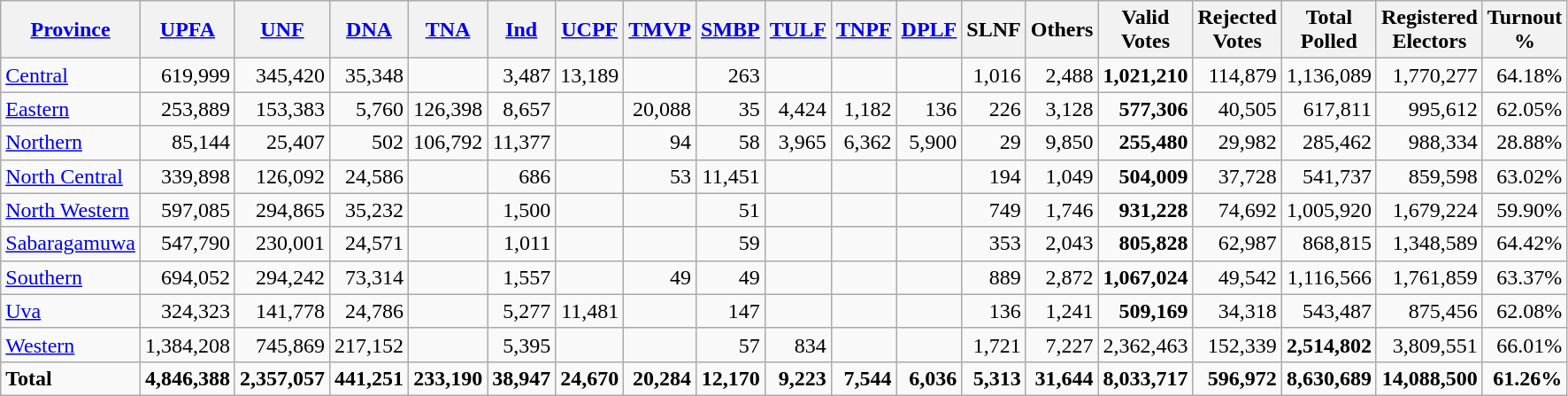<table class="wikitable sortable" border="1" style="text-align:right;">
<tr>
<th><a href='#'>Province</a><br></th>
<th><a href='#'>UPFA</a><br></th>
<th><a href='#'>UNF</a><br></th>
<th><a href='#'>DNA</a><br></th>
<th><a href='#'>TNA</a><br></th>
<th><a href='#'>Ind</a><br></th>
<th><a href='#'>UCPF</a><br></th>
<th><a href='#'>TMVP</a><br></th>
<th><a href='#'>SMBP</a><br></th>
<th><a href='#'>TULF</a><br></th>
<th><a href='#'>TNPF</a><br></th>
<th><a href='#'>DPLF</a><br></th>
<th>SLNF<br></th>
<th>Others<br></th>
<th>Valid<br>Votes</th>
<th>Rejected<br>Votes</th>
<th>Total<br>Polled</th>
<th>Registered<br>Electors</th>
<th>Turnout<br>%</th>
</tr>
<tr>
<td align=left><a href='#'>Central</a></td>
<td>619,999</td>
<td>345,420</td>
<td>35,348</td>
<td></td>
<td>3,487</td>
<td>13,189</td>
<td></td>
<td>263</td>
<td></td>
<td></td>
<td></td>
<td>1,016</td>
<td>2,488</td>
<td><strong>1,021,210</strong></td>
<td>114,879</td>
<td>1,136,089</td>
<td>1,770,277</td>
<td>64.18%</td>
</tr>
<tr>
<td align=left><a href='#'>Eastern</a></td>
<td>253,889</td>
<td>153,383</td>
<td>5,760</td>
<td>126,398</td>
<td>8,657</td>
<td></td>
<td>20,088</td>
<td>35</td>
<td>4,424</td>
<td>1,182</td>
<td>136</td>
<td>226</td>
<td>3,128</td>
<td><strong>577,306</strong></td>
<td>40,505</td>
<td>617,811</td>
<td>995,612</td>
<td>62.05%</td>
</tr>
<tr>
<td align=left><a href='#'>Northern</a></td>
<td>85,144</td>
<td>25,407</td>
<td>502</td>
<td>106,792</td>
<td>11,377</td>
<td></td>
<td>94</td>
<td>58</td>
<td>3,965</td>
<td>6,362</td>
<td>5,900</td>
<td>29</td>
<td>9,850</td>
<td><strong>255,480</strong></td>
<td>29,982</td>
<td>285,462</td>
<td>988,334</td>
<td>28.88%</td>
</tr>
<tr>
<td align=left><a href='#'>North Central</a></td>
<td>339,898</td>
<td>126,092</td>
<td>24,586</td>
<td></td>
<td>686</td>
<td></td>
<td>53</td>
<td>11,451</td>
<td></td>
<td></td>
<td></td>
<td>194</td>
<td>1,049</td>
<td><strong>504,009</strong></td>
<td>37,728</td>
<td>541,737</td>
<td>859,598</td>
<td>63.02%</td>
</tr>
<tr>
<td align=left><a href='#'>North Western</a></td>
<td>597,085</td>
<td>294,865</td>
<td>35,232</td>
<td></td>
<td>1,500</td>
<td></td>
<td></td>
<td>51</td>
<td></td>
<td></td>
<td></td>
<td>749</td>
<td>1,746</td>
<td><strong>931,228</strong></td>
<td>74,692</td>
<td>1,005,920</td>
<td>1,679,224</td>
<td>59.90%</td>
</tr>
<tr>
<td align=left><a href='#'>Sabaragamuwa</a></td>
<td>547,790</td>
<td>230,001</td>
<td>24,571</td>
<td></td>
<td>1,011</td>
<td></td>
<td></td>
<td>59</td>
<td></td>
<td></td>
<td></td>
<td>353</td>
<td>2,043</td>
<td><strong>805,828</strong></td>
<td>62,987</td>
<td>868,815</td>
<td>1,348,589</td>
<td>64.42%</td>
</tr>
<tr>
<td align=left><a href='#'>Southern</a></td>
<td>694,052</td>
<td>294,242</td>
<td>73,314</td>
<td></td>
<td>1,557</td>
<td></td>
<td>49</td>
<td>49</td>
<td></td>
<td></td>
<td></td>
<td>889</td>
<td>2,872</td>
<td><strong>1,067,024</strong></td>
<td>49,542</td>
<td>1,116,566</td>
<td>1,761,859</td>
<td>63.37%</td>
</tr>
<tr>
<td align=left><a href='#'>Uva</a></td>
<td>324,323</td>
<td>141,778</td>
<td>24,786</td>
<td></td>
<td>5,277</td>
<td>11,481</td>
<td></td>
<td>147</td>
<td></td>
<td></td>
<td></td>
<td>136</td>
<td>1,241</td>
<td><strong>509,169</strong></td>
<td>34,318</td>
<td>543,487</td>
<td>875,456</td>
<td>62.08%</td>
</tr>
<tr>
<td align=left><a href='#'>Western</a></td>
<td>1,384,208</td>
<td>745,869</td>
<td>217,152</td>
<td></td>
<td>5,395</td>
<td></td>
<td></td>
<td>57</td>
<td>834</td>
<td></td>
<td></td>
<td>1,721</td>
<td>7,227</td>
<td>2,362,463</td>
<td>152,339</td>
<td><strong>2,514,802</strong></td>
<td>3,809,551</td>
<td>66.01%</td>
</tr>
<tr class="sortbottom">
<td align=left><strong>Total</strong></td>
<td><strong>4,846,388</strong></td>
<td><strong>2,357,057</strong></td>
<td><strong>441,251</strong></td>
<td><strong>233,190</strong></td>
<td><strong>38,947</strong></td>
<td><strong>24,670</strong></td>
<td><strong>20,284</strong></td>
<td><strong>12,170</strong></td>
<td><strong>9,223</strong></td>
<td><strong>7,544</strong></td>
<td><strong>6,036</strong></td>
<td><strong>5,313</strong></td>
<td><strong>31,644</strong></td>
<td><strong>8,033,717</strong></td>
<td><strong>596,972</strong></td>
<td><strong>8,630,689</strong></td>
<td><strong>14,088,500</strong></td>
<td><strong>61.26%</strong></td>
</tr>
</table>
